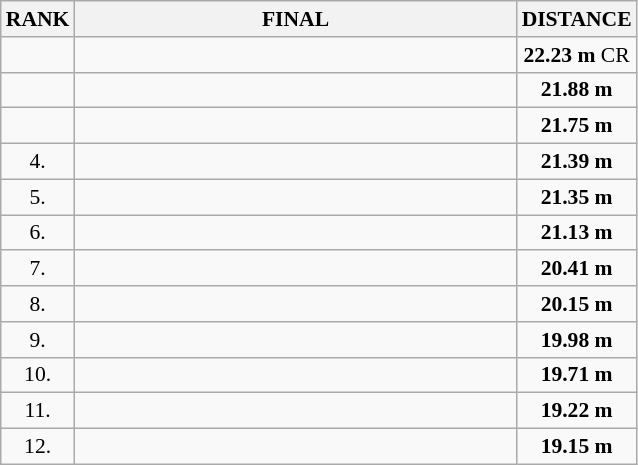<table class="wikitable" style="border-collapse: collapse; font-size: 90%;">
<tr>
<th>RANK</th>
<th style="width: 20em">FINAL</th>
<th style="width: 5em">DISTANCE</th>
</tr>
<tr>
<td align="center"></td>
<td></td>
<td align="center"><strong>22.23 m</strong> CR</td>
</tr>
<tr>
<td align="center"></td>
<td></td>
<td align="center"><strong>21.88 m</strong></td>
</tr>
<tr>
<td align="center"></td>
<td></td>
<td align="center"><strong>21.75 m</strong></td>
</tr>
<tr>
<td align="center">4.</td>
<td></td>
<td align="center"><strong>21.39 m</strong></td>
</tr>
<tr>
<td align="center">5.</td>
<td></td>
<td align="center"><strong>21.35 m</strong></td>
</tr>
<tr>
<td align="center">6.</td>
<td></td>
<td align="center"><strong>21.13 m</strong></td>
</tr>
<tr>
<td align="center">7.</td>
<td></td>
<td align="center"><strong>20.41 m</strong></td>
</tr>
<tr>
<td align="center">8.</td>
<td></td>
<td align="center"><strong>20.15 m</strong></td>
</tr>
<tr>
<td align="center">9.</td>
<td></td>
<td align="center"><strong>19.98 m</strong></td>
</tr>
<tr>
<td align="center">10.</td>
<td></td>
<td align="center"><strong>19.71 m</strong></td>
</tr>
<tr>
<td align="center">11.</td>
<td></td>
<td align="center"><strong>19.22 m</strong></td>
</tr>
<tr>
<td align="center">12.</td>
<td></td>
<td align="center"><strong>19.15 m</strong></td>
</tr>
</table>
